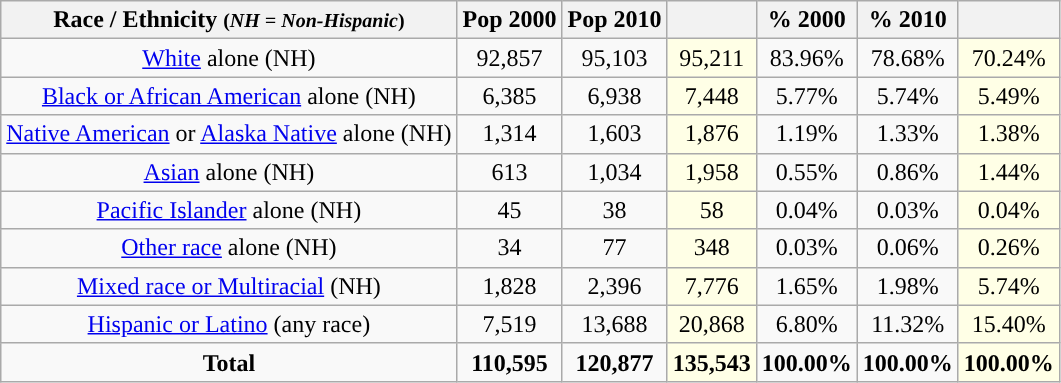<table class="wikitable" style="text-align:center;">
<tr>
<th>Race / Ethnicity <small>(<em>NH = Non-Hispanic</em>)</small></th>
<th>Pop 2000</th>
<th>Pop 2010</th>
<th></th>
<th>% 2000</th>
<th>% 2010</th>
<th></th>
</tr>
<tr>
<td><a href='#'>White</a> alone (NH)</td>
<td>92,857</td>
<td>95,103</td>
<td style='background: #ffffe6;'>95,211</td>
<td>83.96%</td>
<td>78.68%</td>
<td style='background: #ffffe6;'>70.24%</td>
</tr>
<tr>
<td><a href='#'>Black or African American</a> alone (NH)</td>
<td>6,385</td>
<td>6,938</td>
<td style='background: #ffffe6;'>7,448</td>
<td>5.77%</td>
<td>5.74%</td>
<td style='background: #ffffe6;'>5.49%</td>
</tr>
<tr>
<td><a href='#'>Native American</a> or <a href='#'>Alaska Native</a> alone (NH)</td>
<td>1,314</td>
<td>1,603</td>
<td style='background: #ffffe6;'>1,876</td>
<td>1.19%</td>
<td>1.33%</td>
<td style='background: #ffffe6;'>1.38%</td>
</tr>
<tr>
<td><a href='#'>Asian</a> alone (NH)</td>
<td>613</td>
<td>1,034</td>
<td style='background: #ffffe6;'>1,958</td>
<td>0.55%</td>
<td>0.86%</td>
<td style='background: #ffffe6;'>1.44%</td>
</tr>
<tr>
<td><a href='#'>Pacific Islander</a> alone (NH)</td>
<td>45</td>
<td>38</td>
<td style='background: #ffffe6;'>58</td>
<td>0.04%</td>
<td>0.03%</td>
<td style='background: #ffffe6;'>0.04%</td>
</tr>
<tr>
<td><a href='#'>Other race</a> alone (NH)</td>
<td>34</td>
<td>77</td>
<td style='background: #ffffe6;'>348</td>
<td>0.03%</td>
<td>0.06%</td>
<td style='background: #ffffe6;'>0.26%</td>
</tr>
<tr>
<td><a href='#'>Mixed race or Multiracial</a> (NH)</td>
<td>1,828</td>
<td>2,396</td>
<td style='background: #ffffe6;'>7,776</td>
<td>1.65%</td>
<td>1.98%</td>
<td style='background: #ffffe6;'>5.74%</td>
</tr>
<tr>
<td><a href='#'>Hispanic or Latino</a> (any race)</td>
<td>7,519</td>
<td>13,688</td>
<td style='background: #ffffe6;'>20,868</td>
<td>6.80%</td>
<td>11.32%</td>
<td style='background: #ffffe6;'>15.40%</td>
</tr>
<tr>
<td><strong>Total</strong></td>
<td><strong>110,595</strong></td>
<td><strong>120,877</strong></td>
<td style='background: #ffffe6;'><strong>135,543</strong></td>
<td><strong>100.00%</strong></td>
<td><strong>100.00%</strong></td>
<td style='background: #ffffe6;'><strong>100.00%</strong></td>
</tr>
</table>
